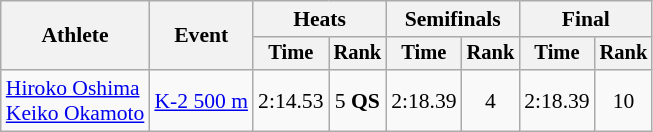<table class="wikitable" style="font-size:90%">
<tr>
<th rowspan=2>Athlete</th>
<th rowspan=2>Event</th>
<th colspan=2>Heats</th>
<th colspan=2>Semifinals</th>
<th colspan=2>Final</th>
</tr>
<tr style="font-size:95%">
<th>Time</th>
<th>Rank</th>
<th>Time</th>
<th>Rank</th>
<th>Time</th>
<th>Rank</th>
</tr>
<tr align=center>
<td align=left><a href='#'>Hiroko Oshima</a><br><a href='#'>Keiko Okamoto</a></td>
<td align=left><a href='#'>K-2 500 m</a></td>
<td>2:14.53</td>
<td>5 <strong>QS</strong></td>
<td>2:18.39</td>
<td>4</td>
<td>2:18.39</td>
<td>10</td>
</tr>
</table>
